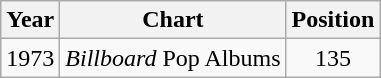<table class="wikitable">
<tr>
<th>Year</th>
<th>Chart</th>
<th>Position</th>
</tr>
<tr>
<td>1973</td>
<td><em>Billboard</em> Pop Albums</td>
<td align="center">135</td>
</tr>
</table>
